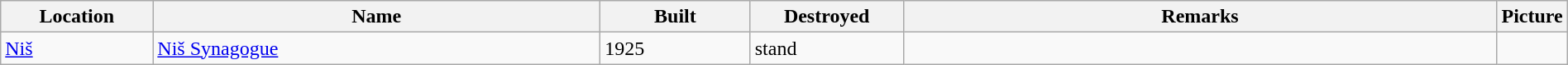<table class="wikitable sortable" width="100%">
<tr>
<th width="10%">Location</th>
<th width="30%">Name</th>
<th width="10%">Built</th>
<th width="10%">Destroyed</th>
<th width="40%" class="unsortable">Remarks</th>
<th width="10%" class="unsortable">Picture</th>
</tr>
<tr>
<td><a href='#'>Niš</a></td>
<td><a href='#'>Niš Synagogue</a></td>
<td>1925</td>
<td>stand</td>
<td></td>
<td></td>
</tr>
</table>
